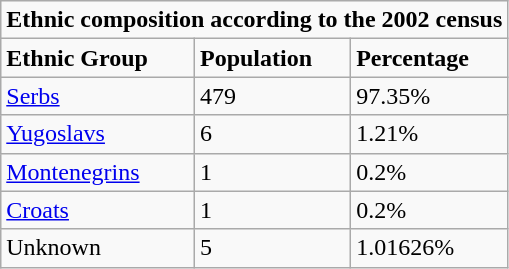<table class="wikitable">
<tr>
<td colspan="3"><strong>Ethnic composition according to the 2002 census‍</strong></td>
</tr>
<tr>
<td><strong>Ethnic Group</strong></td>
<td><strong>Population</strong></td>
<td><strong>Percentage</strong></td>
</tr>
<tr>
<td><a href='#'>Serbs</a></td>
<td>479</td>
<td>97.35%</td>
</tr>
<tr>
<td><a href='#'>Yugoslavs</a></td>
<td>6</td>
<td>1.21%</td>
</tr>
<tr>
<td><a href='#'>Montenegrins</a></td>
<td>1</td>
<td>0.2%</td>
</tr>
<tr>
<td><a href='#'>Croats</a></td>
<td>1</td>
<td>0.2%</td>
</tr>
<tr>
<td>Unknown</td>
<td>5</td>
<td>1.01626%</td>
</tr>
</table>
